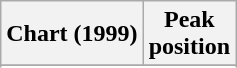<table class="wikitable plainrowheaders" style="text-align:center">
<tr>
<th scope="col">Chart (1999)</th>
<th scope="col">Peak<br>position</th>
</tr>
<tr>
</tr>
<tr>
</tr>
<tr>
</tr>
</table>
